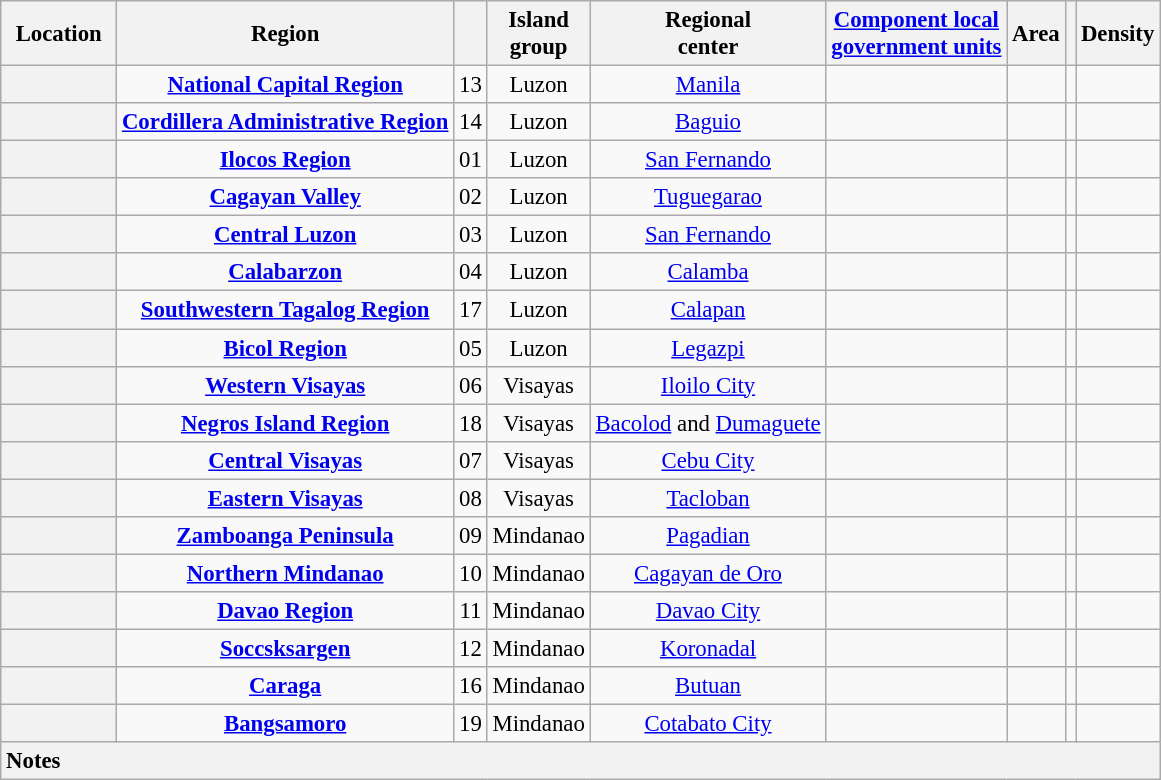<table class="wikitable sortable toptextcells" style="font-size:95%;text-align:center;">
<tr style="vertical-align:middle;">
<th scope="col" style="width:10%;">Location</th>
<th scope="col">Region<br></th>
<th scope="col"></th>
<th scope="col">Island<br>group</th>
<th scope="col">Regional<br>center</th>
<th scope="col" data-sort-type="number"><a href='#'>Component local<br>government units</a></th>
<th scope="col">Area</th>
<th scope="col" data-sort-type="number"><br></th>
<th scope="col">Density</th>
</tr>
<tr>
<th scope="row" data-sort-value="15"></th>
<td style="font-weight:bold;"><a href='#'>National Capital Region</a><br></td>
<td>13</td>
<td>Luzon</td>
<td><a href='#'>Manila</a></td>
<td style="text-align:left;"></td>
<td></td>
<td></td>
<td></td>
</tr>
<tr>
<th scope="row" data-sort-value="11"></th>
<td style="font-weight:bold;"><a href='#'>Cordillera Administrative Region</a><br></td>
<td>14</td>
<td>Luzon</td>
<td><a href='#'>Baguio</a></td>
<td style="text-align:left;"></td>
<td></td>
<td></td>
<td></td>
</tr>
<tr>
<th scope="row" data-sort-value="10"></th>
<td style="font-weight:bold;"><a href='#'>Ilocos Region</a><br></td>
<td>01</td>
<td>Luzon</td>
<td><a href='#'>San Fernando</a></td>
<td style="text-align:left;"></td>
<td></td>
<td></td>
<td></td>
</tr>
<tr>
<th scope="row" data-sort-value="13"></th>
<td style="font-weight:bold;"><a href='#'>Cagayan Valley</a><br></td>
<td>02</td>
<td>Luzon</td>
<td><a href='#'>Tuguegarao</a></td>
<td style="text-align:left;"></td>
<td></td>
<td></td>
<td></td>
</tr>
<tr>
<th scope="row" data-sort-value="14"></th>
<td style="font-weight:bold;"><a href='#'>Central Luzon</a><br></td>
<td>03</td>
<td>Luzon</td>
<td><a href='#'>San Fernando</a></td>
<td style="text-align:left;"></td>
<td></td>
<td></td>
<td></td>
</tr>
<tr>
<th scope="row" data-sort-value="16"></th>
<td style="font-weight:bold;"><a href='#'>Calabarzon</a><br></td>
<td>04</td>
<td>Luzon</td>
<td><a href='#'>Calamba</a></td>
<td style="text-align:left;"></td>
<td></td>
<td></td>
<td></td>
</tr>
<tr>
<th scope="row" data-sort-value="18"></th>
<td style="font-weight:bold;"><a href='#'>Southwestern Tagalog Region</a><br></td>
<td>17</td>
<td>Luzon</td>
<td><a href='#'>Calapan</a></td>
<td style="text-align:left;"></td>
<td></td>
<td></td>
<td></td>
</tr>
<tr>
<th scope="row" data-sort-value="17"></th>
<td style="font-weight:bold;"><a href='#'>Bicol Region</a><br></td>
<td>05</td>
<td>Luzon</td>
<td><a href='#'>Legazpi</a></td>
<td align=left></td>
<td></td>
<td></td>
<td></td>
</tr>
<tr>
<th scope="row" data-sort-value="19"></th>
<td style="font-weight:bold;"><a href='#'>Western Visayas</a><br></td>
<td>06</td>
<td>Visayas</td>
<td><a href='#'>Iloilo City</a></td>
<td style="text-align:left;"></td>
<td></td>
<td></td>
<td></td>
</tr>
<tr>
<th scope="row"></th>
<td style="font-weight:bold;"><a href='#'>Negros Island Region</a> <br></td>
<td>18</td>
<td>Visayas</td>
<td><a href='#'>Bacolod</a> and <a href='#'>Dumaguete</a><br></td>
<td style="text-align:left;"></td>
<td></td>
<td></td>
<td></td>
</tr>
<tr>
<th scope="row" data-sort-value="20"></th>
<td style="font-weight:bold;"><a href='#'>Central Visayas</a><br></td>
<td>07</td>
<td>Visayas</td>
<td><a href='#'>Cebu City</a></td>
<td style="text-align:left;"></td>
<td></td>
<td></td>
<td></td>
</tr>
<tr>
<th scope="row" data-sort-value="21"></th>
<td style="font-weight:bold;"><a href='#'>Eastern Visayas</a><br></td>
<td>08</td>
<td>Visayas</td>
<td><a href='#'>Tacloban</a></td>
<td style="text-align:left;"></td>
<td></td>
<td></td>
<td></td>
</tr>
<tr>
<th scope="row" data-sort-value="22"></th>
<td style="font-weight:bold;"><a href='#'>Zamboanga Peninsula</a><br></td>
<td>09</td>
<td>Mindanao</td>
<td><a href='#'>Pagadian</a></td>
<td style="text-align:left;"></td>
<td></td>
<td></td>
<td></td>
</tr>
<tr>
<th scope="row" data-sort-value="23"></th>
<td style="font-weight:bold;"><a href='#'>Northern Mindanao</a><br></td>
<td>10</td>
<td>Mindanao</td>
<td><a href='#'>Cagayan de Oro</a></td>
<td style="text-align:left;"></td>
<td></td>
<td></td>
<td></td>
</tr>
<tr>
<th scope="row" data-sort-value="27"></th>
<td style="font-weight:bold;"><a href='#'>Davao Region</a><br></td>
<td>11</td>
<td>Mindanao</td>
<td><a href='#'>Davao City</a></td>
<td style="text-align:left;"></td>
<td></td>
<td></td>
<td></td>
</tr>
<tr>
<th scope="row" data-sort-value="26"></th>
<td style="font-weight:bold;"><a href='#'>Soccsksargen</a><br></td>
<td>12</td>
<td>Mindanao</td>
<td><a href='#'>Koronadal</a></td>
<td style="text-align:left;"></td>
<td></td>
<td></td>
<td></td>
</tr>
<tr>
<th scope="row" data-sort-value="24"></th>
<td style="font-weight:bold;"><a href='#'>Caraga</a><br></td>
<td>16</td>
<td>Mindanao</td>
<td><a href='#'>Butuan</a></td>
<td style="text-align:left;"></td>
<td></td>
<td></td>
<td></td>
</tr>
<tr>
<th scope="row" data-sort-value="25"></th>
<td style="font-weight:bold;"><a href='#'>Bangsamoro</a><br></td>
<td>19</td>
<td>Mindanao</td>
<td><a href='#'>Cotabato City</a></td>
<td style="text-align:left;"></td>
<td></td>
<td></td>
<td></td>
</tr>
<tr class="sortbottom" style="text-align:left;background-color:#F2F2F2;">
<td colspan="10"><strong>Notes</strong><br></td>
</tr>
</table>
